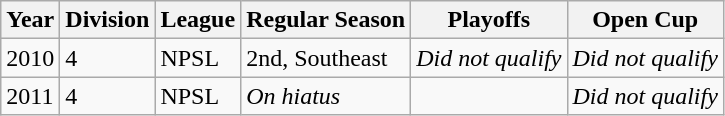<table class="wikitable">
<tr>
<th>Year</th>
<th>Division</th>
<th>League</th>
<th>Regular Season</th>
<th>Playoffs</th>
<th>Open Cup</th>
</tr>
<tr>
<td>2010</td>
<td>4</td>
<td>NPSL</td>
<td>2nd, Southeast</td>
<td><em>Did not qualify</em></td>
<td><em>Did not qualify</em></td>
</tr>
<tr>
<td>2011</td>
<td>4</td>
<td>NPSL</td>
<td><em>On hiatus</em></td>
<td></td>
<td><em>Did not qualify</em></td>
</tr>
</table>
